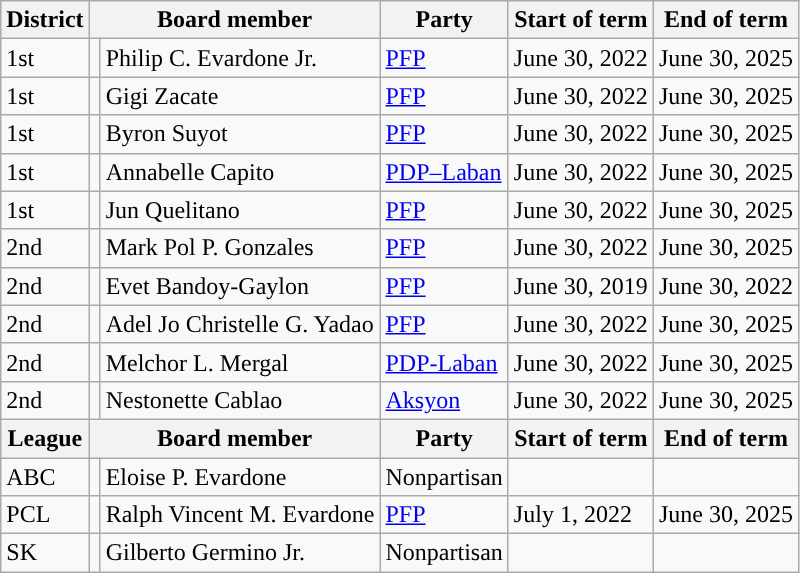<table class="wikitable">
<tr>
<th>District</th>
<th colspan="2">Board member</th>
<th>Party</th>
<th>Start of term</th>
<th>End of term</th>
</tr>
<tr>
<td>1st</td>
<td></td>
<td>Philip C. Evardone Jr.</td>
<td><a href='#'>PFP</a></td>
<td>June 30, 2022</td>
<td>June 30, 2025</td>
</tr>
<tr>
<td>1st</td>
<td></td>
<td>Gigi Zacate</td>
<td><a href='#'>PFP</a></td>
<td>June 30, 2022</td>
<td>June 30, 2025</td>
</tr>
<tr>
<td>1st</td>
<td></td>
<td>Byron Suyot</td>
<td><a href='#'>PFP</a></td>
<td>June 30, 2022</td>
<td>June 30, 2025</td>
</tr>
<tr>
<td>1st</td>
<td></td>
<td>Annabelle Capito</td>
<td><a href='#'>PDP–Laban</a></td>
<td>June 30, 2022</td>
<td>June 30, 2025</td>
</tr>
<tr>
<td>1st</td>
<td></td>
<td>Jun Quelitano</td>
<td><a href='#'>PFP</a></td>
<td>June 30, 2022</td>
<td>June 30, 2025</td>
</tr>
<tr>
<td>2nd</td>
<td></td>
<td>Mark Pol P. Gonzales</td>
<td><a href='#'>PFP</a></td>
<td>June 30, 2022</td>
<td>June 30, 2025</td>
</tr>
<tr>
<td>2nd</td>
<td></td>
<td>Evet Bandoy-Gaylon</td>
<td><a href='#'>PFP</a></td>
<td>June 30, 2019</td>
<td>June 30, 2022</td>
</tr>
<tr>
<td>2nd</td>
<td></td>
<td>Adel Jo Christelle G. Yadao</td>
<td><a href='#'>PFP</a></td>
<td>June 30, 2022</td>
<td>June 30, 2025</td>
</tr>
<tr>
<td>2nd</td>
<td></td>
<td>Melchor L. Mergal</td>
<td><a href='#'>PDP-Laban</a></td>
<td>June 30, 2022</td>
<td>June 30, 2025</td>
</tr>
<tr>
<td>2nd</td>
<td></td>
<td>Nestonette Cablao</td>
<td><a href='#'>Aksyon</a></td>
<td>June 30, 2022</td>
<td>June 30, 2025</td>
</tr>
<tr>
<th>League</th>
<th colspan="2">Board member</th>
<th>Party</th>
<th>Start of term</th>
<th>End of term</th>
</tr>
<tr>
<td>ABC</td>
<td></td>
<td>Eloise P. Evardone</td>
<td>Nonpartisan</td>
<td></td>
<td></td>
</tr>
<tr>
<td>PCL</td>
<td></td>
<td>Ralph Vincent M. Evardone</td>
<td><a href='#'>PFP</a></td>
<td>July 1, 2022</td>
<td>June 30, 2025</td>
</tr>
<tr>
<td>SK</td>
<td></td>
<td>Gilberto Germino Jr.</td>
<td>Nonpartisan</td>
<td></td>
<td></td>
</tr>
</table>
